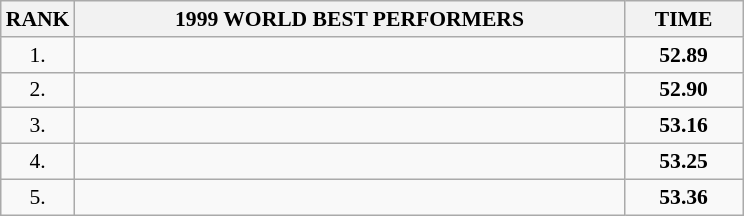<table class="wikitable" style="border-collapse: collapse; font-size: 90%;">
<tr>
<th>RANK</th>
<th align="center" style="width: 25em">1999 WORLD BEST PERFORMERS</th>
<th align="center" style="width: 5em">TIME</th>
</tr>
<tr>
<td align="center">1.</td>
<td></td>
<td align="center"><strong>52.89</strong></td>
</tr>
<tr>
<td align="center">2.</td>
<td></td>
<td align="center"><strong>52.90</strong></td>
</tr>
<tr>
<td align="center">3.</td>
<td></td>
<td align="center"><strong>53.16</strong></td>
</tr>
<tr>
<td align="center">4.</td>
<td></td>
<td align="center"><strong>53.25</strong></td>
</tr>
<tr>
<td align="center">5.</td>
<td></td>
<td align="center"><strong>53.36</strong></td>
</tr>
</table>
